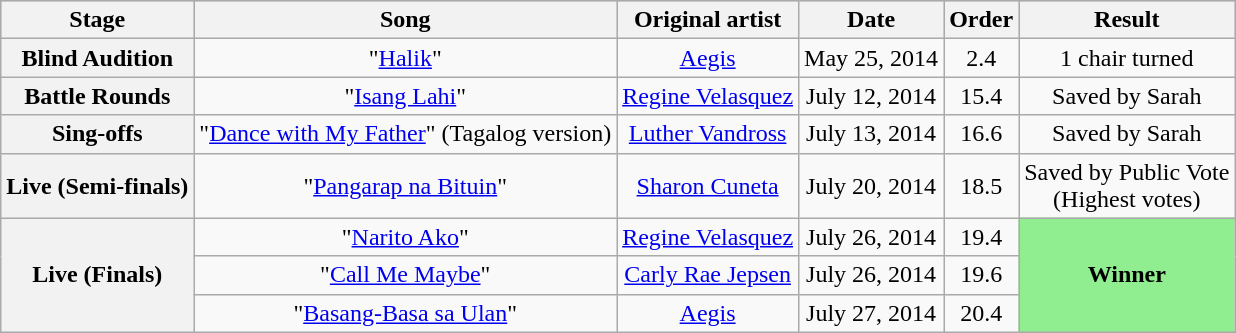<table class="wikitable collapsible collapsed" style="text-align:center;">
<tr style="background:#ccc; text-align:center;">
<th scope="col">Stage</th>
<th scope="col">Song</th>
<th scope="col">Original artist</th>
<th scope="col">Date</th>
<th scope="col">Order</th>
<th scope="col">Result</th>
</tr>
<tr>
<th scope="row">Blind Audition</th>
<td>"<a href='#'>Halik</a>"</td>
<td><a href='#'>Aegis</a></td>
<td>May 25, 2014</td>
<td>2.4</td>
<td>1 chair turned <br></td>
</tr>
<tr>
<th scope="row">Battle Rounds</th>
<td>"<a href='#'>Isang Lahi</a>" <br></td>
<td><a href='#'>Regine Velasquez</a></td>
<td>July 12, 2014</td>
<td>15.4</td>
<td>Saved by Sarah</td>
</tr>
<tr>
<th scope="row">Sing-offs</th>
<td>"<a href='#'>Dance with My Father</a>" (Tagalog version)</td>
<td><a href='#'>Luther Vandross</a></td>
<td>July 13, 2014</td>
<td>16.6</td>
<td>Saved by Sarah</td>
</tr>
<tr>
<th scope="row">Live (Semi-finals)</th>
<td>"<a href='#'>Pangarap na Bituin</a>"</td>
<td><a href='#'>Sharon Cuneta</a></td>
<td>July 20, 2014</td>
<td>18.5</td>
<td>Saved by Public Vote <br>(Highest votes)</td>
</tr>
<tr>
<th scope="row" rowspan="3">Live (Finals)</th>
<td>"<a href='#'>Narito Ako</a>"</td>
<td><a href='#'>Regine Velasquez</a></td>
<td>July 26, 2014</td>
<td>19.4</td>
<td style="background:lightgreen;" rowspan="3"><strong>Winner</strong></td>
</tr>
<tr>
<td>"<a href='#'>Call Me Maybe</a>"</td>
<td><a href='#'>Carly Rae Jepsen</a></td>
<td>July 26, 2014</td>
<td>19.6</td>
</tr>
<tr>
<td>"<a href='#'>Basang-Basa sa Ulan</a>" <br></td>
<td><a href='#'>Aegis</a></td>
<td>July 27, 2014</td>
<td>20.4</td>
</tr>
</table>
